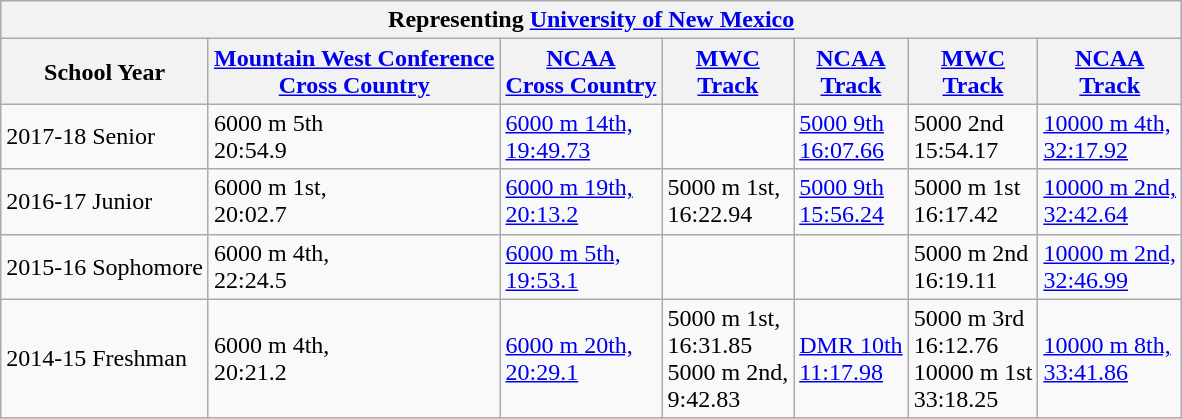<table class="wikitable sortable">
<tr>
<th colspan="7">Representing <a href='#'>University of New Mexico</a></th>
</tr>
<tr>
<th>School Year</th>
<th><a href='#'>Mountain West Conference</a><br><a href='#'>Cross Country</a></th>
<th><a href='#'>NCAA</a><br><a href='#'>Cross Country</a></th>
<th><a href='#'>MWC</a><br><a href='#'>Track</a></th>
<th><a href='#'>NCAA</a><br><a href='#'>Track</a></th>
<th><a href='#'>MWC</a><br><a href='#'>Track</a></th>
<th><a href='#'>NCAA</a><br><a href='#'>Track</a></th>
</tr>
<tr>
<td>2017-18 Senior</td>
<td>6000 m 5th<br> 20:54.9</td>
<td><a href='#'>6000 m 14th,<br> 19:49.73</a></td>
<td></td>
<td><a href='#'>5000 9th<br>16:07.66</a></td>
<td>5000 2nd<br>15:54.17</td>
<td><a href='#'>10000 m 4th,<br>32:17.92</a></td>
</tr>
<tr>
<td>2016-17 Junior</td>
<td>6000 m 1st,<br>20:02.7</td>
<td><a href='#'>6000 m 19th,<br> 20:13.2</a></td>
<td>5000 m 1st,<br>16:22.94</td>
<td><a href='#'>5000 9th<br>15:56.24</a></td>
<td>5000 m 1st<br>16:17.42</td>
<td><a href='#'>10000 m 2nd,<br>32:42.64</a></td>
</tr>
<tr>
<td>2015-16 Sophomore</td>
<td>6000 m 4th,<br>22:24.5</td>
<td><a href='#'>6000 m 5th,<br> 19:53.1</a></td>
<td></td>
<td></td>
<td>5000 m 2nd<br>16:19.11</td>
<td><a href='#'>10000 m 2nd,<br>32:46.99</a></td>
</tr>
<tr>
<td>2014-15 Freshman</td>
<td>6000 m 4th,<br>20:21.2</td>
<td><a href='#'>6000 m 20th,<br>20:29.1</a></td>
<td>5000 m 1st,<br>16:31.85<br>5000 m 2nd,<br>9:42.83</td>
<td><a href='#'>DMR 10th<br>11:17.98</a></td>
<td>5000 m 3rd<br>16:12.76<br>10000 m 1st<br>33:18.25</td>
<td><a href='#'>10000 m 8th,<br>33:41.86</a></td>
</tr>
</table>
